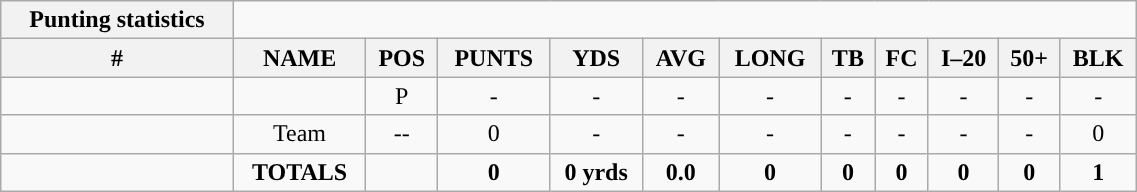<table style="width:60%; text-align:center;" class="wikitable collapsible collapsed">
<tr>
<th style="text-align:center; ">Punting statistics</th>
</tr>
<tr>
<th>#</th>
<th>NAME</th>
<th>POS</th>
<th>PUNTS</th>
<th>YDS</th>
<th>AVG</th>
<th>LONG</th>
<th>TB</th>
<th>FC</th>
<th>I–20</th>
<th>50+</th>
<th>BLK</th>
</tr>
<tr>
<td></td>
<td></td>
<td>P</td>
<td>-</td>
<td>-</td>
<td>-</td>
<td>-</td>
<td>-</td>
<td>-</td>
<td>-</td>
<td>-</td>
<td>-</td>
</tr>
<tr>
<td></td>
<td>Team</td>
<td>--</td>
<td>0</td>
<td>-</td>
<td>-</td>
<td>-</td>
<td>-</td>
<td>-</td>
<td>-</td>
<td>-</td>
<td>0</td>
</tr>
<tr>
<td></td>
<td><strong>TOTALS</strong></td>
<td></td>
<td><strong>0</strong></td>
<td><strong>0 yrds</strong></td>
<td><strong>0.0</strong></td>
<td><strong>0</strong></td>
<td><strong>0</strong></td>
<td><strong>0</strong></td>
<td><strong>0</strong></td>
<td><strong>0</strong></td>
<td><strong>1</strong></td>
</tr>
</table>
